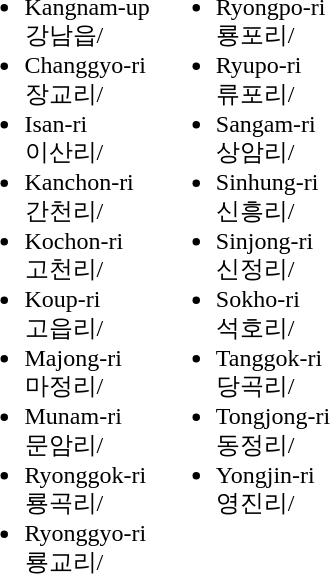<table>
<tr>
<td valign="top"><br><ul><li>Kangnam-up <br> 강남읍/</li><li>Changgyo-ri <br> 장교리/</li><li>Isan-ri <br> 이산리/</li><li>Kanchon-ri <br> 간천리/</li><li>Kochon-ri <br> 고천리/</li><li>Koup-ri <br> 고읍리/</li><li>Majong-ri <br> 마정리/</li><li>Munam-ri <br> 문암리/</li><li>Ryonggok-ri <br> 룡곡리/</li><li>Ryonggyo-ri <br> 룡교리/</li></ul></td>
<td valign="top"><br><ul><li>Ryongpo-ri <br> 룡포리/</li><li>Ryupo-ri <br> 류포리/</li><li>Sangam-ri <br> 상암리/</li><li>Sinhung-ri <br> 신흥리/</li><li>Sinjong-ri <br> 신정리/</li><li>Sokho-ri <br> 석호리/</li><li>Tanggok-ri <br> 당곡리/</li><li>Tongjong-ri <br> 동정리/</li><li>Yongjin-ri <br> 영진리/</li></ul></td>
</tr>
</table>
